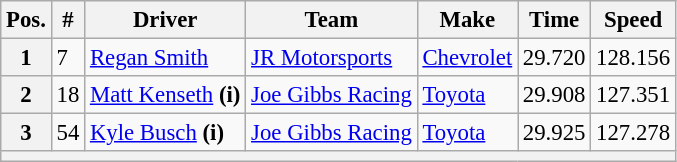<table class="wikitable" style="font-size:95%">
<tr>
<th>Pos.</th>
<th>#</th>
<th>Driver</th>
<th>Team</th>
<th>Make</th>
<th>Time</th>
<th>Speed</th>
</tr>
<tr>
<th>1</th>
<td>7</td>
<td><a href='#'>Regan Smith</a></td>
<td><a href='#'>JR Motorsports</a></td>
<td><a href='#'>Chevrolet</a></td>
<td>29.720</td>
<td>128.156</td>
</tr>
<tr>
<th>2</th>
<td>18</td>
<td><a href='#'>Matt Kenseth</a> <strong>(i)</strong></td>
<td><a href='#'>Joe Gibbs Racing</a></td>
<td><a href='#'>Toyota</a></td>
<td>29.908</td>
<td>127.351</td>
</tr>
<tr>
<th>3</th>
<td>54</td>
<td><a href='#'>Kyle Busch</a> <strong>(i)</strong></td>
<td><a href='#'>Joe Gibbs Racing</a></td>
<td><a href='#'>Toyota</a></td>
<td>29.925</td>
<td>127.278</td>
</tr>
<tr>
<th colspan="7"></th>
</tr>
</table>
